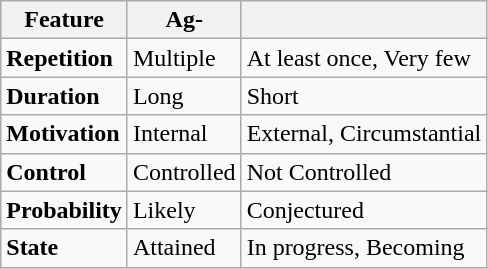<table class="wikitable" align="center">
<tr>
<th>Feature</th>
<th>Ag-</th>
<th><um></th>
</tr>
<tr>
<td><strong>Repetition</strong></td>
<td>Multiple</td>
<td>At least once, Very few</td>
</tr>
<tr>
<td><strong>Duration</strong></td>
<td>Long</td>
<td>Short</td>
</tr>
<tr>
<td><strong>Motivation</strong></td>
<td>Internal</td>
<td>External, Circumstantial</td>
</tr>
<tr>
<td><strong>Control</strong></td>
<td>Controlled</td>
<td>Not Controlled</td>
</tr>
<tr>
<td><strong>Probability</strong></td>
<td>Likely</td>
<td>Conjectured</td>
</tr>
<tr>
<td><strong>State</strong></td>
<td>Attained</td>
<td>In progress, Becoming</td>
</tr>
</table>
